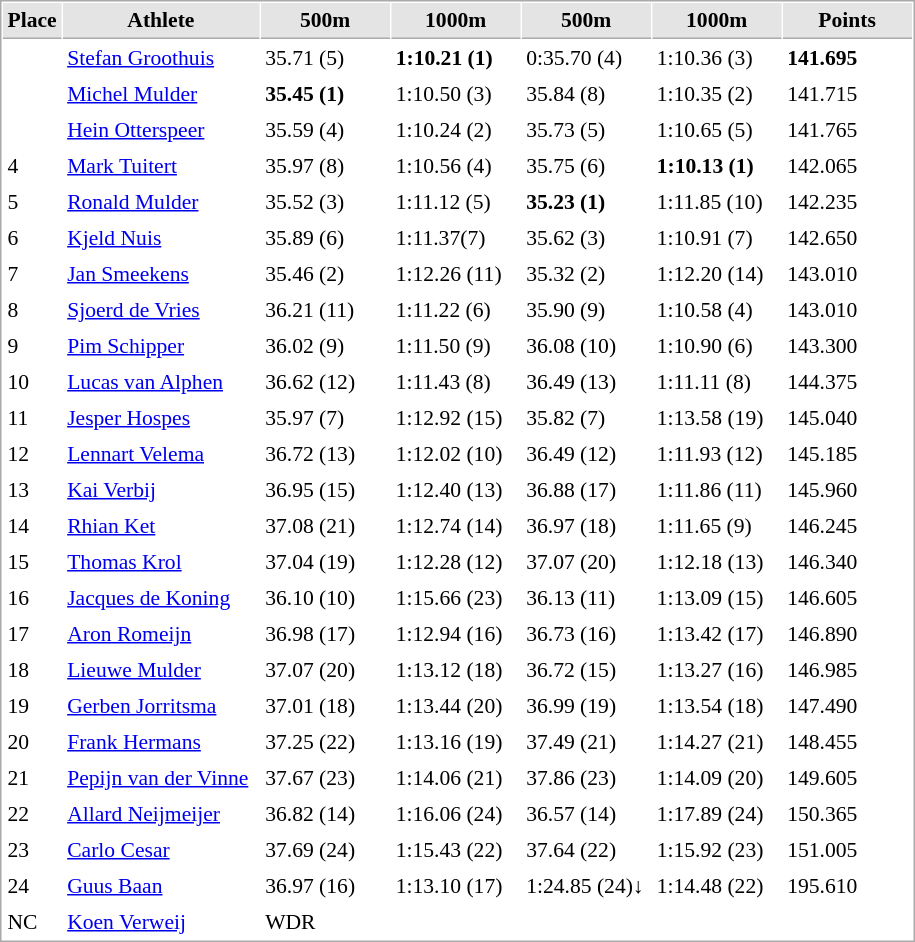<table cellspacing="1" cellpadding="3" style="border:1px solid #AAAAAA;font-size:90%">
<tr bgcolor="#E4E4E4">
<th style="border-bottom:1px solid #AAAAAA" width=15>Place</th>
<th style="border-bottom:1px solid #AAAAAA" width=125>Athlete</th>
<th style="border-bottom:1px solid #AAAAAA" width=80>500m</th>
<th style="border-bottom:1px solid #AAAAAA" width=80>1000m</th>
<th style="border-bottom:1px solid #AAAAAA" width=80>500m</th>
<th style="border-bottom:1px solid #AAAAAA" width=80>1000m</th>
<th style="border-bottom:1px solid #AAAAAA" width=80>Points</th>
</tr>
<tr>
<td></td>
<td align=left><a href='#'>Stefan Groothuis</a></td>
<td>35.71 (5)</td>
<td><strong>1:10.21 (1)</strong></td>
<td>0:35.70 (4)</td>
<td>1:10.36 (3)</td>
<td><strong>141.695</strong></td>
</tr>
<tr>
<td></td>
<td><a href='#'>Michel Mulder</a></td>
<td><strong>35.45 (1)</strong></td>
<td>1:10.50 (3)</td>
<td>35.84 (8)</td>
<td>1:10.35 (2)</td>
<td>141.715</td>
</tr>
<tr>
<td></td>
<td><a href='#'>Hein Otterspeer</a></td>
<td>35.59 (4)</td>
<td>1:10.24 (2)</td>
<td>35.73 (5)</td>
<td>1:10.65 (5)</td>
<td>141.765</td>
</tr>
<tr>
<td>4</td>
<td><a href='#'>Mark Tuitert</a></td>
<td>35.97	(8)</td>
<td>1:10.56	(4)</td>
<td>35.75 (6)</td>
<td><strong>1:10.13 (1)</strong></td>
<td>142.065</td>
</tr>
<tr>
<td>5</td>
<td><a href='#'>Ronald Mulder</a></td>
<td>35.52 (3)</td>
<td>1:11.12	(5)</td>
<td><strong>35.23 (1)</strong></td>
<td>1:11.85 (10)</td>
<td>142.235</td>
</tr>
<tr>
<td>6</td>
<td><a href='#'>Kjeld Nuis</a></td>
<td>35.89 (6)</td>
<td>1:11.37(7)</td>
<td>35.62 (3)</td>
<td>1:10.91	(7)</td>
<td>142.650</td>
</tr>
<tr>
<td>7</td>
<td><a href='#'>Jan Smeekens</a></td>
<td>35.46	(2)</td>
<td>1:12.26 (11)</td>
<td>35.32 (2)</td>
<td>1:12.20 (14)</td>
<td>143.010</td>
</tr>
<tr>
<td>8</td>
<td><a href='#'>Sjoerd de Vries</a></td>
<td>36.21 (11)</td>
<td>1:11.22 (6)</td>
<td>35.90	(9)</td>
<td>1:10.58 (4)</td>
<td>143.010</td>
</tr>
<tr>
<td>9</td>
<td><a href='#'>Pim Schipper</a></td>
<td>36.02 (9)</td>
<td>1:11.50	(9)</td>
<td>36.08 (10)</td>
<td>1:10.90 (6)</td>
<td>143.300</td>
</tr>
<tr>
<td>10</td>
<td><a href='#'>Lucas van Alphen</a></td>
<td>36.62 (12)</td>
<td>1:11.43 (8)</td>
<td>36.49 (13)</td>
<td>1:11.11 (8)</td>
<td>144.375</td>
</tr>
<tr>
<td>11</td>
<td><a href='#'>Jesper Hospes</a></td>
<td>35.97 (7)</td>
<td>1:12.92 (15)</td>
<td>35.82	(7)</td>
<td>1:13.58 (19)</td>
<td>145.040</td>
</tr>
<tr>
<td>12</td>
<td><a href='#'>Lennart Velema</a></td>
<td>36.72 (13)</td>
<td>1:12.02 (10)</td>
<td>36.49 (12)</td>
<td>1:11.93 (12)</td>
<td>145.185</td>
</tr>
<tr>
<td>13</td>
<td><a href='#'>Kai Verbij</a></td>
<td>36.95 (15)</td>
<td>1:12.40 (13)</td>
<td>36.88 (17)</td>
<td>1:11.86 (11)</td>
<td>145.960</td>
</tr>
<tr>
<td>14</td>
<td><a href='#'>Rhian Ket</a></td>
<td>37.08 (21)</td>
<td>1:12.74 (14)</td>
<td>36.97 (18)</td>
<td>1:11.65 (9)</td>
<td>146.245</td>
</tr>
<tr>
<td>15</td>
<td><a href='#'>Thomas Krol</a></td>
<td>37.04	(19)</td>
<td>1:12.28	(12)</td>
<td>37.07 (20)</td>
<td>1:12.18 (13)</td>
<td>146.340</td>
</tr>
<tr>
<td>16</td>
<td><a href='#'>Jacques de Koning</a></td>
<td>36.10 (10)</td>
<td>1:15.66 (23)</td>
<td>36.13 (11)</td>
<td>1:13.09 (15)</td>
<td>146.605</td>
</tr>
<tr>
<td>17</td>
<td><a href='#'>Aron Romeijn</a></td>
<td>36.98 (17)</td>
<td>1:12.94 (16)</td>
<td>36.73 (16)</td>
<td>1:13.42 (17)</td>
<td>146.890</td>
</tr>
<tr>
<td>18</td>
<td><a href='#'>Lieuwe Mulder</a></td>
<td>37.07 (20)</td>
<td>1:13.12 (18)</td>
<td>36.72	(15)</td>
<td>1:13.27	(16)</td>
<td>146.985</td>
</tr>
<tr>
<td>19</td>
<td><a href='#'>Gerben Jorritsma</a></td>
<td>37.01 (18)</td>
<td>1:13.44 (20)</td>
<td>36.99 (19)</td>
<td>1:13.54 (18)</td>
<td>147.490</td>
</tr>
<tr>
<td>20</td>
<td><a href='#'>Frank Hermans</a></td>
<td>37.25 (22)</td>
<td>1:13.16 (19)</td>
<td>37.49	(21)</td>
<td>1:14.27	(21)</td>
<td>148.455</td>
</tr>
<tr>
<td>21</td>
<td><a href='#'>Pepijn van der Vinne</a></td>
<td>37.67 (23)</td>
<td>1:14.06 (21)</td>
<td>37.86	(23)</td>
<td>1:14.09	(20)</td>
<td>149.605</td>
</tr>
<tr>
<td>22</td>
<td><a href='#'>Allard Neijmeijer</a></td>
<td>36.82 (14)</td>
<td>1:16.06 (24)</td>
<td>36.57 (14)</td>
<td>1:17.89 (24)</td>
<td>150.365</td>
</tr>
<tr>
<td>23</td>
<td><a href='#'>Carlo Cesar</a></td>
<td>37.69	(24)</td>
<td>1:15.43	(22)</td>
<td>37.64 (22)</td>
<td>1:15.92 (23)</td>
<td>151.005</td>
</tr>
<tr>
<td>24</td>
<td><a href='#'>Guus Baan</a></td>
<td>36.97 (16)</td>
<td>1:13.10 (17)</td>
<td>1:24.85 (24)↓</td>
<td>1:14.48 (22)</td>
<td>195.610</td>
</tr>
<tr>
<td>NC</td>
<td><a href='#'>Koen Verweij</a></td>
<td>WDR</td>
</tr>
</table>
